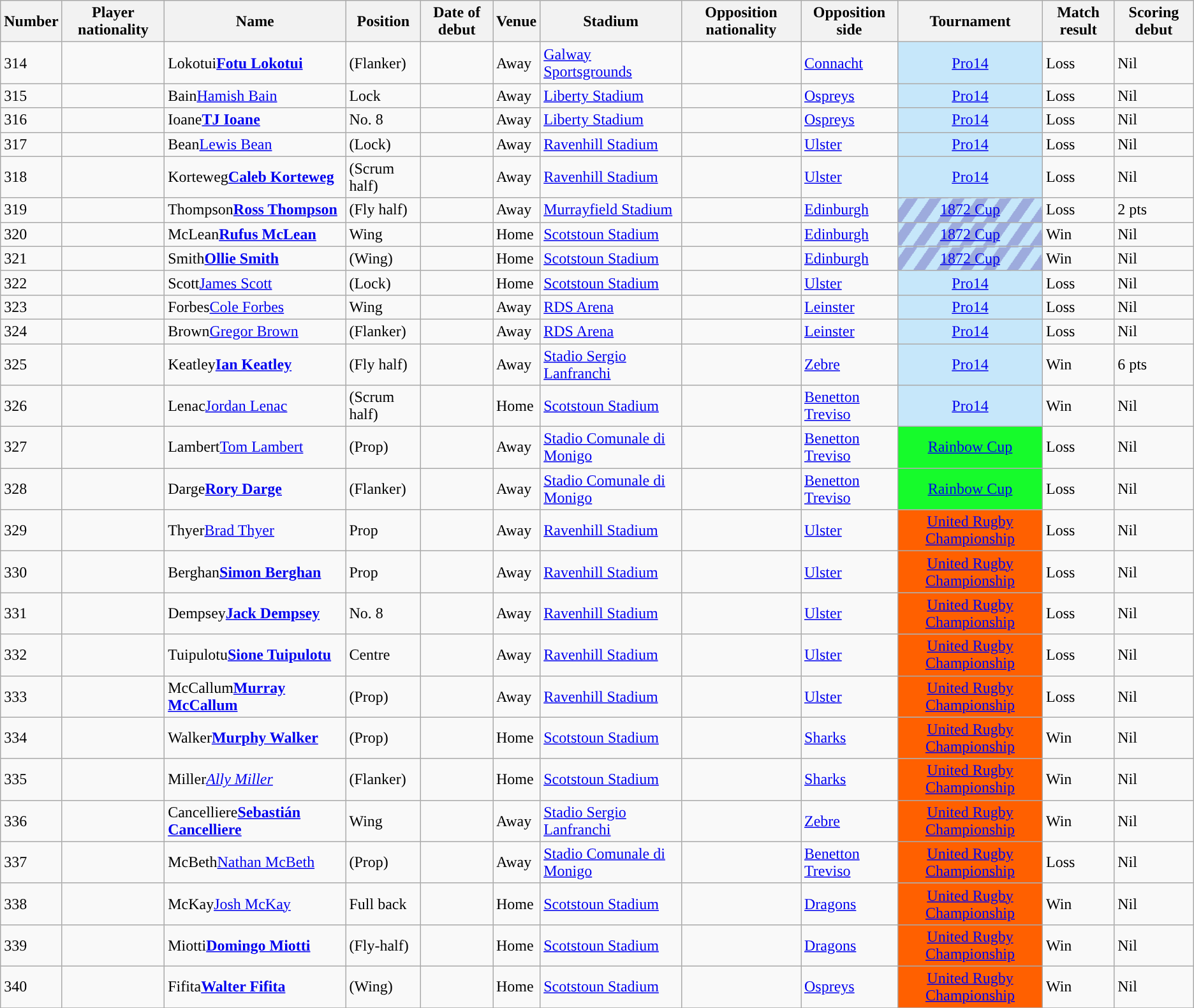<table class="sortable wikitable">
<tr>
<th data-sort-type="number">Number</th>
<th>Player nationality</th>
<th>Name</th>
<th>Position</th>
<th>Date of debut</th>
<th>Venue</th>
<th>Stadium</th>
<th>Opposition nationality</th>
<th>Opposition side</th>
<th>Tournament</th>
<th>Match result</th>
<th>Scoring debut</th>
</tr>
<tr>
<td>314</td>
<td style="text-align:center;"></td>
<td><span>Lokotui</span><strong><a href='#'>Fotu Lokotui</a></strong></td>
<td>(Flanker)</td>
<td></td>
<td>Away</td>
<td><a href='#'>Galway Sportsgrounds</a></td>
<td style="text-align:center;"></td>
<td><a href='#'>Connacht</a></td>
<td style="text-align:center; background:#C6E7FA;"><a href='#'>Pro14</a></td>
<td>Loss</td>
<td>Nil</td>
</tr>
<tr>
<td>315</td>
<td style="text-align:center;"></td>
<td><span>Bain</span><a href='#'>Hamish Bain</a></td>
<td>Lock</td>
<td></td>
<td>Away</td>
<td><a href='#'>Liberty Stadium</a></td>
<td style="text-align:center;"></td>
<td><a href='#'>Ospreys</a></td>
<td style="text-align:center; background:#C6E7FA;"><a href='#'>Pro14</a></td>
<td>Loss</td>
<td>Nil</td>
</tr>
<tr>
<td>316</td>
<td style="text-align:center;"></td>
<td><span>Ioane</span><strong><a href='#'>TJ Ioane</a></strong></td>
<td>No. 8</td>
<td></td>
<td>Away</td>
<td><a href='#'>Liberty Stadium</a></td>
<td style="text-align:center;"></td>
<td><a href='#'>Ospreys</a></td>
<td style="text-align:center; background:#C6E7FA;"><a href='#'>Pro14</a></td>
<td>Loss</td>
<td>Nil</td>
</tr>
<tr>
<td>317</td>
<td style="text-align:center;"></td>
<td><span>Bean</span><a href='#'>Lewis Bean</a></td>
<td>(Lock)</td>
<td></td>
<td>Away</td>
<td><a href='#'>Ravenhill Stadium</a></td>
<td style="text-align:center;"></td>
<td><a href='#'>Ulster</a></td>
<td style="text-align:center; background:#C6E7FA;"><a href='#'>Pro14</a></td>
<td>Loss</td>
<td>Nil</td>
</tr>
<tr>
<td>318</td>
<td style="text-align:center;"></td>
<td><span>Korteweg</span><strong><a href='#'>Caleb Korteweg</a></strong></td>
<td>(Scrum half)</td>
<td></td>
<td>Away</td>
<td><a href='#'>Ravenhill Stadium</a></td>
<td style="text-align:center;"></td>
<td><a href='#'>Ulster</a></td>
<td style="text-align:center; background:#C6E7FA;"><a href='#'>Pro14</a></td>
<td>Loss</td>
<td>Nil</td>
</tr>
<tr>
<td>319</td>
<td style="text-align:center;"></td>
<td><span>Thompson</span><strong><a href='#'>Ross Thompson</a></strong></td>
<td>(Fly half)</td>
<td></td>
<td>Away</td>
<td><a href='#'>Murrayfield Stadium</a></td>
<td style="text-align:center;"></td>
<td><a href='#'>Edinburgh</a></td>
<td style="text-align:center; background:repeating-linear-gradient(-55deg, #9DABDD, #9DABDD 10px, #C6E7FA 10px, #C6E7FA 20px);"><a href='#'>1872 Cup</a></td>
<td>Loss</td>
<td>2 pts</td>
</tr>
<tr>
<td>320</td>
<td style="text-align:center;"></td>
<td><span>McLean</span><strong><a href='#'>Rufus McLean</a></strong></td>
<td>Wing</td>
<td></td>
<td>Home</td>
<td><a href='#'>Scotstoun Stadium</a></td>
<td style="text-align:center;"></td>
<td><a href='#'>Edinburgh</a></td>
<td style="text-align:center; background:repeating-linear-gradient(-55deg, #9DABDD, #9DABDD 10px, #C6E7FA 10px, #C6E7FA 20px);"><a href='#'>1872 Cup</a></td>
<td>Win</td>
<td>Nil</td>
</tr>
<tr>
<td>321</td>
<td style="text-align:center;"></td>
<td><span>Smith</span><strong><a href='#'>Ollie Smith</a></strong></td>
<td>(Wing)</td>
<td></td>
<td>Home</td>
<td><a href='#'>Scotstoun Stadium</a></td>
<td style="text-align:center;"></td>
<td><a href='#'>Edinburgh</a></td>
<td style="text-align:center; background:repeating-linear-gradient(-55deg, #9DABDD, #9DABDD 10px, #C6E7FA 10px, #C6E7FA 20px);"><a href='#'>1872 Cup</a></td>
<td>Win</td>
<td>Nil</td>
</tr>
<tr>
<td>322</td>
<td style="text-align:center;"></td>
<td><span>Scott</span><a href='#'>James Scott</a></td>
<td>(Lock)</td>
<td></td>
<td>Home</td>
<td><a href='#'>Scotstoun Stadium</a></td>
<td style="text-align:center;"></td>
<td><a href='#'>Ulster</a></td>
<td style="text-align:center; background:#C6E7FA;"><a href='#'>Pro14</a></td>
<td>Loss</td>
<td>Nil</td>
</tr>
<tr>
<td>323</td>
<td style="text-align:center;"></td>
<td><span>Forbes</span><a href='#'>Cole Forbes</a></td>
<td>Wing</td>
<td></td>
<td>Away</td>
<td><a href='#'>RDS Arena</a></td>
<td style="text-align:center;"></td>
<td><a href='#'>Leinster</a></td>
<td style="text-align:center; background:#C6E7FA;"><a href='#'>Pro14</a></td>
<td>Loss</td>
<td>Nil</td>
</tr>
<tr>
<td>324</td>
<td style="text-align:center;"></td>
<td><span>Brown</span><a href='#'>Gregor Brown</a></td>
<td>(Flanker)</td>
<td></td>
<td>Away</td>
<td><a href='#'>RDS Arena</a></td>
<td style="text-align:center;"></td>
<td><a href='#'>Leinster</a></td>
<td style="text-align:center; background:#C6E7FA;"><a href='#'>Pro14</a></td>
<td>Loss</td>
<td>Nil</td>
</tr>
<tr>
<td>325</td>
<td style="text-align:center;"></td>
<td><span>Keatley</span><strong><a href='#'>Ian Keatley</a></strong></td>
<td>(Fly half)</td>
<td></td>
<td>Away</td>
<td><a href='#'>Stadio Sergio Lanfranchi</a></td>
<td style="text-align:center;"></td>
<td><a href='#'>Zebre</a></td>
<td style="text-align:center; background:#C6E7FA;"><a href='#'>Pro14</a></td>
<td>Win</td>
<td>6 pts</td>
</tr>
<tr>
<td>326</td>
<td style="text-align:center;"></td>
<td><span>Lenac</span><a href='#'>Jordan Lenac</a></td>
<td>(Scrum half)</td>
<td></td>
<td>Home</td>
<td><a href='#'>Scotstoun Stadium</a></td>
<td style="text-align:center;"></td>
<td><a href='#'>Benetton Treviso</a></td>
<td style="text-align:center; background:#C6E7FA;"><a href='#'>Pro14</a></td>
<td>Win</td>
<td>Nil</td>
</tr>
<tr>
<td>327</td>
<td style="text-align:center;"></td>
<td><span>Lambert</span><a href='#'>Tom Lambert</a></td>
<td>(Prop)</td>
<td></td>
<td>Away</td>
<td><a href='#'>Stadio Comunale di Monigo</a></td>
<td style="text-align:center;"></td>
<td><a href='#'>Benetton Treviso</a></td>
<td style="text-align:center; background:#16FB2B;"><a href='#'>Rainbow Cup</a></td>
<td>Loss</td>
<td>Nil</td>
</tr>
<tr>
<td>328</td>
<td style="text-align:center;"></td>
<td><span>Darge</span><strong><a href='#'>Rory Darge</a></strong></td>
<td>(Flanker)</td>
<td></td>
<td>Away</td>
<td><a href='#'>Stadio Comunale di Monigo</a></td>
<td style="text-align:center;"></td>
<td><a href='#'>Benetton Treviso</a></td>
<td style="text-align:center; background:#16FB2B;"><a href='#'>Rainbow Cup</a></td>
<td>Loss</td>
<td>Nil</td>
</tr>
<tr>
<td>329</td>
<td style="text-align:center;"></td>
<td><span>Thyer</span><a href='#'>Brad Thyer</a></td>
<td>Prop</td>
<td></td>
<td>Away</td>
<td><a href='#'>Ravenhill Stadium</a></td>
<td style="text-align:center;"></td>
<td><a href='#'>Ulster</a></td>
<td style="text-align:center; background:#FF6000;"><a href='#'>United Rugby Championship</a></td>
<td>Loss</td>
<td>Nil</td>
</tr>
<tr>
<td>330</td>
<td style="text-align:center;"></td>
<td><span>Berghan</span><strong><a href='#'>Simon Berghan</a></strong></td>
<td>Prop</td>
<td></td>
<td>Away</td>
<td><a href='#'>Ravenhill Stadium</a></td>
<td style="text-align:center;"></td>
<td><a href='#'>Ulster</a></td>
<td style="text-align:center; background:#FF6000;"><a href='#'>United Rugby Championship</a></td>
<td>Loss</td>
<td>Nil</td>
</tr>
<tr>
<td>331</td>
<td style="text-align:center;"></td>
<td><span>Dempsey</span><strong><a href='#'>Jack Dempsey</a></strong></td>
<td>No. 8</td>
<td></td>
<td>Away</td>
<td><a href='#'>Ravenhill Stadium</a></td>
<td style="text-align:center;"></td>
<td><a href='#'>Ulster</a></td>
<td style="text-align:center; background:#FF6000;"><a href='#'>United Rugby Championship</a></td>
<td>Loss</td>
<td>Nil</td>
</tr>
<tr>
<td>332</td>
<td style="text-align:center;"></td>
<td><span>Tuipulotu</span><strong><a href='#'>Sione Tuipulotu</a></strong></td>
<td>Centre</td>
<td></td>
<td>Away</td>
<td><a href='#'>Ravenhill Stadium</a></td>
<td style="text-align:center;"></td>
<td><a href='#'>Ulster</a></td>
<td style="text-align:center; background:#FF6000;"><a href='#'>United Rugby Championship</a></td>
<td>Loss</td>
<td>Nil</td>
</tr>
<tr>
<td>333</td>
<td style="text-align:center;"></td>
<td><span>McCallum</span><strong><a href='#'>Murray McCallum</a></strong></td>
<td>(Prop)</td>
<td></td>
<td>Away</td>
<td><a href='#'>Ravenhill Stadium</a></td>
<td style="text-align:center;"></td>
<td><a href='#'>Ulster</a></td>
<td style="text-align:center; background:#FF6000;"><a href='#'>United Rugby Championship</a></td>
<td>Loss</td>
<td>Nil</td>
</tr>
<tr>
<td>334</td>
<td style="text-align:center;"></td>
<td><span>Walker</span><strong><a href='#'>Murphy Walker</a></strong></td>
<td>(Prop)</td>
<td></td>
<td>Home</td>
<td><a href='#'>Scotstoun Stadium</a></td>
<td style="text-align:center;"></td>
<td><a href='#'>Sharks</a></td>
<td style="text-align:center; background:#FF6000;"><a href='#'>United Rugby Championship</a></td>
<td>Win</td>
<td>Nil</td>
</tr>
<tr>
<td>335</td>
<td style="text-align:center;"></td>
<td><span>Miller</span><em><a href='#'>Ally Miller</a></em></td>
<td>(Flanker)</td>
<td></td>
<td>Home</td>
<td><a href='#'>Scotstoun Stadium</a></td>
<td style="text-align:center;"></td>
<td><a href='#'>Sharks</a></td>
<td style="text-align:center; background:#FF6000;"><a href='#'>United Rugby Championship</a></td>
<td>Win</td>
<td>Nil</td>
</tr>
<tr>
<td>336</td>
<td style="text-align:center;"></td>
<td><span>Cancelliere</span><strong><a href='#'>Sebastián Cancelliere</a></strong></td>
<td>Wing</td>
<td></td>
<td>Away</td>
<td><a href='#'>Stadio Sergio Lanfranchi</a></td>
<td style="text-align:center;"></td>
<td><a href='#'>Zebre</a></td>
<td style="text-align:center; background:#FF6000;"><a href='#'>United Rugby Championship</a></td>
<td>Win</td>
<td>Nil</td>
</tr>
<tr>
<td>337</td>
<td style="text-align:center;"></td>
<td><span>McBeth</span><a href='#'>Nathan McBeth</a></td>
<td>(Prop)</td>
<td></td>
<td>Away</td>
<td><a href='#'>Stadio Comunale di Monigo</a></td>
<td style="text-align:center;"></td>
<td><a href='#'>Benetton Treviso</a></td>
<td style="text-align:center; background:#FF6000;"><a href='#'>United Rugby Championship</a></td>
<td>Loss</td>
<td>Nil</td>
</tr>
<tr>
<td>338</td>
<td style="text-align:center;"></td>
<td><span>McKay</span><a href='#'>Josh McKay</a></td>
<td>Full back</td>
<td></td>
<td>Home</td>
<td><a href='#'>Scotstoun Stadium</a></td>
<td style="text-align:center;"></td>
<td><a href='#'>Dragons</a></td>
<td style="text-align:center; background:#FF6000;"><a href='#'>United Rugby Championship</a></td>
<td>Win</td>
<td>Nil</td>
</tr>
<tr>
<td>339</td>
<td style="text-align:center;"></td>
<td><span>Miotti</span><strong><a href='#'>Domingo Miotti</a></strong></td>
<td>(Fly-half)</td>
<td></td>
<td>Home</td>
<td><a href='#'>Scotstoun Stadium</a></td>
<td style="text-align:center;"></td>
<td><a href='#'>Dragons</a></td>
<td style="text-align:center; background:#FF6000;"><a href='#'>United Rugby Championship</a></td>
<td>Win</td>
<td>Nil</td>
</tr>
<tr>
<td>340</td>
<td style="text-align:center;"></td>
<td><span>Fifita</span><strong><a href='#'>Walter Fifita</a></strong></td>
<td>(Wing)</td>
<td></td>
<td>Home</td>
<td><a href='#'>Scotstoun Stadium</a></td>
<td style="text-align:center;"></td>
<td><a href='#'>Ospreys</a></td>
<td style="text-align:center; background:#FF6000;"><a href='#'>United Rugby Championship</a></td>
<td>Win</td>
<td>Nil</td>
</tr>
<tr>
</tr>
</table>
